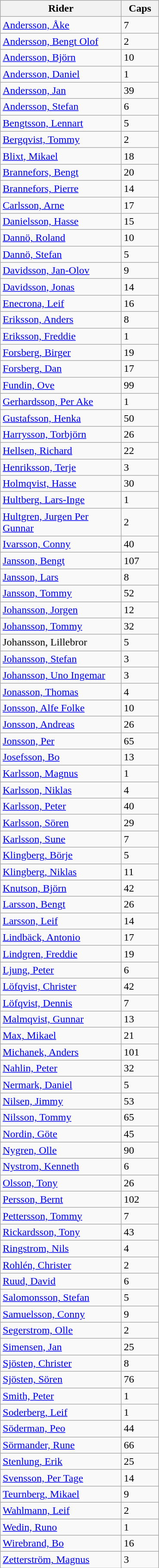<table class="sortable wikitable">
<tr>
<th width="180">Rider</th>
<th width="50">Caps</th>
</tr>
<tr>
<td><a href='#'>Andersson, Åke</a></td>
<td>7</td>
</tr>
<tr>
<td><a href='#'>Andersson, Bengt Olof</a></td>
<td>2</td>
</tr>
<tr>
<td><a href='#'>Andersson, Björn</a></td>
<td>10</td>
</tr>
<tr>
<td><a href='#'>Andersson, Daniel</a></td>
<td>1</td>
</tr>
<tr>
<td><a href='#'>Andersson, Jan</a></td>
<td>39</td>
</tr>
<tr>
<td><a href='#'>Andersson, Stefan</a></td>
<td>6</td>
</tr>
<tr>
<td><a href='#'>Bengtsson, Lennart</a></td>
<td>5</td>
</tr>
<tr>
<td><a href='#'>Bergqvist, Tommy</a></td>
<td>2</td>
</tr>
<tr>
<td><a href='#'>Blixt, Mikael</a></td>
<td>18</td>
</tr>
<tr>
<td><a href='#'>Brannefors, Bengt</a></td>
<td>20</td>
</tr>
<tr>
<td><a href='#'>Brannefors, Pierre</a></td>
<td>14</td>
</tr>
<tr>
<td><a href='#'>Carlsson, Arne</a></td>
<td>17</td>
</tr>
<tr>
<td><a href='#'>Danielsson, Hasse</a></td>
<td>15</td>
</tr>
<tr>
<td><a href='#'>Dannö, Roland</a></td>
<td>10</td>
</tr>
<tr>
<td><a href='#'>Dannö, Stefan</a></td>
<td>5</td>
</tr>
<tr>
<td><a href='#'>Davidsson, Jan-Olov</a></td>
<td>9</td>
</tr>
<tr>
<td><a href='#'>Davidsson, Jonas</a></td>
<td>14</td>
</tr>
<tr>
<td><a href='#'>Enecrona, Leif</a></td>
<td>16</td>
</tr>
<tr>
<td><a href='#'>Eriksson, Anders</a></td>
<td>8</td>
</tr>
<tr>
<td><a href='#'>Eriksson, Freddie</a></td>
<td>1</td>
</tr>
<tr>
<td><a href='#'>Forsberg, Birger</a></td>
<td>19</td>
</tr>
<tr>
<td><a href='#'>Forsberg, Dan</a></td>
<td>17</td>
</tr>
<tr>
<td><a href='#'>Fundin, Ove</a></td>
<td>99</td>
</tr>
<tr>
<td><a href='#'>Gerhardsson, Per Ake</a></td>
<td>1</td>
</tr>
<tr>
<td><a href='#'>Gustafsson, Henka</a></td>
<td>50</td>
</tr>
<tr>
<td><a href='#'>Harrysson, Torbjörn</a></td>
<td>26</td>
</tr>
<tr>
<td><a href='#'>Hellsen, Richard</a></td>
<td>22</td>
</tr>
<tr>
<td><a href='#'>Henriksson, Terje</a></td>
<td>3</td>
</tr>
<tr>
<td><a href='#'>Holmqvist, Hasse</a></td>
<td>30</td>
</tr>
<tr>
<td><a href='#'>Hultberg, Lars-Inge</a></td>
<td>1</td>
</tr>
<tr>
<td><a href='#'>Hultgren, Jurgen Per Gunnar</a></td>
<td>2</td>
</tr>
<tr>
<td><a href='#'>Ivarsson, Conny</a></td>
<td>40</td>
</tr>
<tr>
<td><a href='#'>Jansson, Bengt</a></td>
<td>107</td>
</tr>
<tr>
<td><a href='#'>Jansson, Lars</a></td>
<td>8</td>
</tr>
<tr>
<td><a href='#'>Jansson, Tommy</a></td>
<td>52</td>
</tr>
<tr>
<td><a href='#'>Johansson, Jorgen</a></td>
<td>12</td>
</tr>
<tr>
<td><a href='#'>Johansson, Tommy</a></td>
<td>32</td>
</tr>
<tr>
<td>Johansson, Lillebror</td>
<td>5</td>
</tr>
<tr>
<td><a href='#'>Johansson, Stefan</a></td>
<td>3</td>
</tr>
<tr>
<td><a href='#'>Johansson, Uno Ingemar</a></td>
<td>3</td>
</tr>
<tr>
<td><a href='#'>Jonasson, Thomas</a></td>
<td>4</td>
</tr>
<tr>
<td><a href='#'>Jonsson, Alfe Folke</a></td>
<td>10</td>
</tr>
<tr>
<td><a href='#'>Jonsson, Andreas</a></td>
<td>26</td>
</tr>
<tr>
<td><a href='#'>Jonsson, Per</a></td>
<td>65</td>
</tr>
<tr>
<td><a href='#'>Josefsson, Bo</a></td>
<td>13</td>
</tr>
<tr>
<td><a href='#'>Karlsson, Magnus</a></td>
<td>1</td>
</tr>
<tr>
<td><a href='#'>Karlsson, Niklas</a></td>
<td>4</td>
</tr>
<tr>
<td><a href='#'>Karlsson, Peter</a></td>
<td>40</td>
</tr>
<tr>
<td><a href='#'>Karlsson, Sören</a></td>
<td>29</td>
</tr>
<tr>
<td><a href='#'>Karlsson, Sune</a></td>
<td>7</td>
</tr>
<tr>
<td><a href='#'>Klingberg, Börje</a></td>
<td>5</td>
</tr>
<tr>
<td><a href='#'>Klingberg, Niklas</a></td>
<td>11</td>
</tr>
<tr>
<td><a href='#'>Knutson, Björn</a></td>
<td>42</td>
</tr>
<tr>
<td><a href='#'>Larsson, Bengt</a></td>
<td>26</td>
</tr>
<tr>
<td><a href='#'>Larsson, Leif</a></td>
<td>14</td>
</tr>
<tr>
<td><a href='#'>Lindbäck, Antonio</a></td>
<td>17</td>
</tr>
<tr>
<td><a href='#'>Lindgren, Freddie</a></td>
<td>19</td>
</tr>
<tr>
<td><a href='#'>Ljung, Peter</a></td>
<td>6</td>
</tr>
<tr>
<td><a href='#'>Löfqvist, Christer</a></td>
<td>42</td>
</tr>
<tr>
<td><a href='#'>Löfqvist, Dennis</a></td>
<td>7</td>
</tr>
<tr>
<td><a href='#'>Malmqvist, Gunnar</a></td>
<td>13</td>
</tr>
<tr>
<td><a href='#'>Max, Mikael</a></td>
<td>21</td>
</tr>
<tr>
<td><a href='#'>Michanek, Anders</a></td>
<td>101</td>
</tr>
<tr>
<td><a href='#'>Nahlin, Peter</a></td>
<td>32</td>
</tr>
<tr>
<td><a href='#'>Nermark, Daniel</a></td>
<td>5</td>
</tr>
<tr>
<td><a href='#'>Nilsen, Jimmy</a></td>
<td>53</td>
</tr>
<tr>
<td><a href='#'>Nilsson, Tommy</a></td>
<td>65</td>
</tr>
<tr>
<td><a href='#'>Nordin, Göte</a></td>
<td>45</td>
</tr>
<tr>
<td><a href='#'>Nygren, Olle</a></td>
<td>90</td>
</tr>
<tr>
<td><a href='#'>Nystrom, Kenneth</a></td>
<td>6</td>
</tr>
<tr>
<td><a href='#'>Olsson, Tony</a></td>
<td>26</td>
</tr>
<tr>
<td><a href='#'>Persson, Bernt</a></td>
<td>102</td>
</tr>
<tr>
<td><a href='#'>Pettersson, Tommy</a></td>
<td>7</td>
</tr>
<tr>
<td><a href='#'>Rickardsson, Tony</a></td>
<td>43</td>
</tr>
<tr>
<td><a href='#'>Ringstrom, Nils</a></td>
<td>4</td>
</tr>
<tr>
<td><a href='#'>Rohlén, Christer</a></td>
<td>2</td>
</tr>
<tr>
<td><a href='#'>Ruud, David</a></td>
<td>6</td>
</tr>
<tr>
<td><a href='#'>Salomonsson, Stefan</a></td>
<td>5</td>
</tr>
<tr>
<td><a href='#'>Samuelsson, Conny</a></td>
<td>9</td>
</tr>
<tr>
<td><a href='#'>Segerstrom, Olle</a></td>
<td>2</td>
</tr>
<tr>
<td><a href='#'>Simensen, Jan</a></td>
<td>25</td>
</tr>
<tr>
<td><a href='#'>Sjösten, Christer</a></td>
<td>8</td>
</tr>
<tr>
<td><a href='#'>Sjösten, Sören</a></td>
<td>76</td>
</tr>
<tr>
<td><a href='#'>Smith, Peter</a></td>
<td>1</td>
</tr>
<tr>
<td><a href='#'>Soderberg, Leif</a></td>
<td>1</td>
</tr>
<tr>
<td><a href='#'>Söderman, Peo</a></td>
<td>44</td>
</tr>
<tr>
<td><a href='#'>Sörmander, Rune</a></td>
<td>66</td>
</tr>
<tr>
<td><a href='#'>Stenlung, Erik</a></td>
<td>25</td>
</tr>
<tr>
<td><a href='#'>Svensson, Per Tage</a></td>
<td>14</td>
</tr>
<tr>
<td><a href='#'>Teurnberg, Mikael</a></td>
<td>9</td>
</tr>
<tr>
<td><a href='#'>Wahlmann, Leif</a></td>
<td>2</td>
</tr>
<tr>
<td><a href='#'>Wedin, Runo</a></td>
<td>1</td>
</tr>
<tr>
<td><a href='#'>Wirebrand, Bo</a></td>
<td>16</td>
</tr>
<tr>
<td><a href='#'>Zetterström, Magnus</a></td>
<td>3</td>
</tr>
</table>
